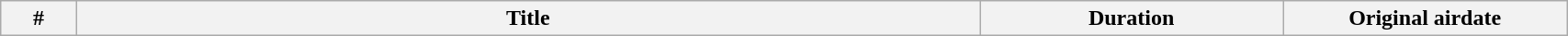<table class="wikitable plainrowheaders" style="width:90%;">
<tr>
<th width=10>#</th>
<th width=200>Title</th>
<th width=20>Duration</th>
<th width=50>Original airdate<br>


















</th>
</tr>
</table>
